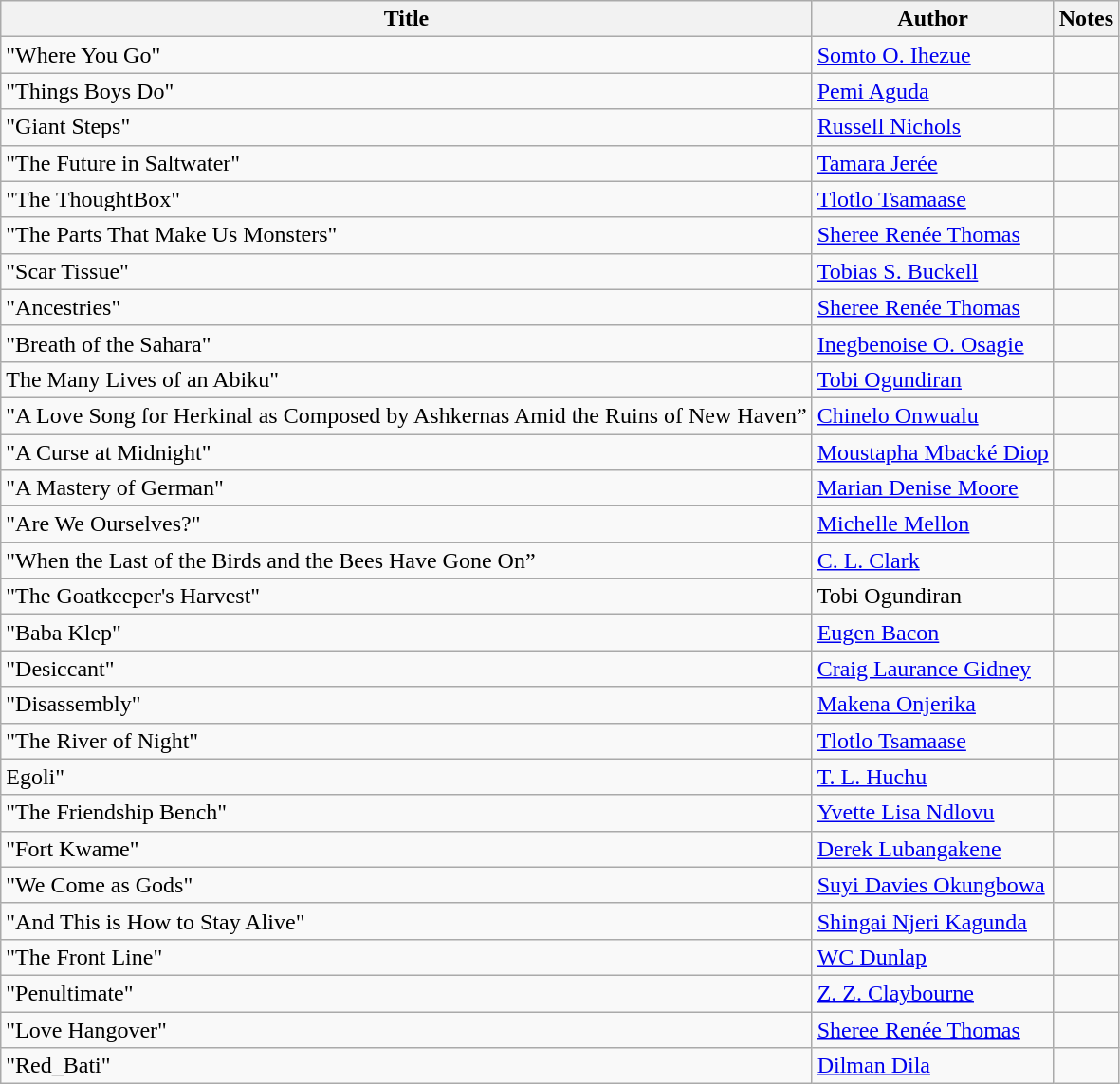<table class="wikitable">
<tr>
<th>Title</th>
<th>Author</th>
<th>Notes</th>
</tr>
<tr>
<td>"Where You Go"</td>
<td><a href='#'>Somto O. Ihezue</a></td>
<td></td>
</tr>
<tr>
<td>"Things Boys Do"</td>
<td><a href='#'>Pemi Aguda</a></td>
<td></td>
</tr>
<tr>
<td>"Giant Steps"</td>
<td><a href='#'>Russell Nichols</a></td>
<td></td>
</tr>
<tr>
<td>"The Future in Saltwater"</td>
<td><a href='#'>Tamara Jerée</a></td>
<td></td>
</tr>
<tr>
<td>"The ThoughtBox"</td>
<td><a href='#'>Tlotlo Tsamaase</a></td>
<td></td>
</tr>
<tr>
<td>"The Parts That Make Us Monsters"</td>
<td><a href='#'>Sheree Renée Thomas</a></td>
<td></td>
</tr>
<tr>
<td>"Scar Tissue"</td>
<td><a href='#'>Tobias S. Buckell</a></td>
<td></td>
</tr>
<tr>
<td>"Ancestries"</td>
<td><a href='#'>Sheree Renée Thomas</a></td>
<td></td>
</tr>
<tr>
<td>"Breath of the Sahara"</td>
<td><a href='#'>Inegbenoise O. Osagie</a></td>
<td></td>
</tr>
<tr>
<td>The Many Lives of an Abiku"</td>
<td><a href='#'>Tobi Ogundiran</a></td>
<td></td>
</tr>
<tr>
<td>"A Love Song for Herkinal as Composed by Ashkernas Amid the Ruins of New Haven”</td>
<td><a href='#'>Chinelo Onwualu</a></td>
<td></td>
</tr>
<tr>
<td>"A Curse at Midnight"</td>
<td><a href='#'>Moustapha Mbacké Diop</a></td>
<td></td>
</tr>
<tr>
<td>"A Mastery of German"</td>
<td><a href='#'>Marian Denise Moore</a></td>
<td></td>
</tr>
<tr>
<td>"Are We Ourselves?"</td>
<td><a href='#'>Michelle Mellon</a></td>
<td></td>
</tr>
<tr>
<td>"When the Last of the Birds and the Bees Have Gone On”</td>
<td><a href='#'>C. L. Clark</a></td>
<td></td>
</tr>
<tr>
<td>"The Goatkeeper's Harvest"</td>
<td>Tobi Ogundiran</td>
<td></td>
</tr>
<tr>
<td>"Baba Klep"</td>
<td><a href='#'>Eugen Bacon</a></td>
<td></td>
</tr>
<tr>
<td>"Desiccant"</td>
<td><a href='#'>Craig Laurance Gidney</a></td>
<td></td>
</tr>
<tr>
<td>"Disassembly"</td>
<td><a href='#'>Makena Onjerika</a></td>
<td></td>
</tr>
<tr>
<td>"The River of Night"</td>
<td><a href='#'>Tlotlo Tsamaase</a></td>
<td></td>
</tr>
<tr>
<td>Egoli"</td>
<td><a href='#'>T. L. Huchu</a></td>
<td></td>
</tr>
<tr>
<td>"The Friendship Bench"</td>
<td><a href='#'>Yvette Lisa Ndlovu</a></td>
<td></td>
</tr>
<tr>
<td>"Fort Kwame"</td>
<td><a href='#'>Derek Lubangakene</a></td>
<td></td>
</tr>
<tr>
<td>"We Come as Gods"</td>
<td><a href='#'>Suyi Davies Okungbowa</a></td>
<td></td>
</tr>
<tr>
<td>"And This is How to Stay Alive"</td>
<td><a href='#'>Shingai Njeri Kagunda</a></td>
<td></td>
</tr>
<tr>
<td>"The Front Line"</td>
<td><a href='#'>WC Dunlap</a></td>
<td></td>
</tr>
<tr>
<td>"Penultimate"</td>
<td><a href='#'>Z. Z. Claybourne</a></td>
<td></td>
</tr>
<tr>
<td>"Love Hangover"</td>
<td><a href='#'>Sheree Renée Thomas</a></td>
<td></td>
</tr>
<tr>
<td>"Red_Bati"</td>
<td><a href='#'>Dilman Dila</a></td>
</tr>
</table>
